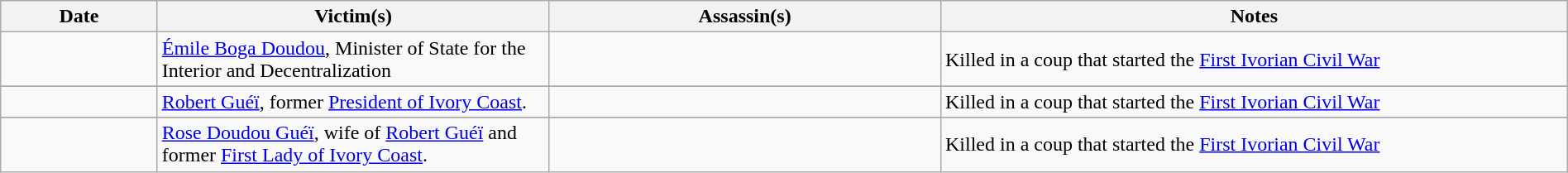<table class="wikitable sortable" style="width:100%">
<tr>
<th style="width:10%">Date</th>
<th style="width:25%">Victim(s)</th>
<th style="width:25%">Assassin(s)</th>
<th style="width:40%">Notes</th>
</tr>
<tr>
<td></td>
<td><a href='#'>Émile Boga Doudou</a>, Minister of State for the Interior and Decentralization</td>
<td></td>
<td>Killed in a coup that started the <a href='#'>First Ivorian Civil War</a></td>
</tr>
<tr>
</tr>
<tr>
<td></td>
<td><a href='#'>Robert Guéï</a>, former <a href='#'>President of Ivory Coast</a>.</td>
<td></td>
<td>Killed in a coup that started the <a href='#'>First Ivorian Civil War</a></td>
</tr>
<tr>
</tr>
<tr>
<td></td>
<td><a href='#'>Rose Doudou Guéï</a>, wife of <a href='#'>Robert Guéï</a> and former <a href='#'>First Lady of Ivory Coast</a>.</td>
<td></td>
<td>Killed in a coup that started the <a href='#'>First Ivorian Civil War</a></td>
</tr>
</table>
